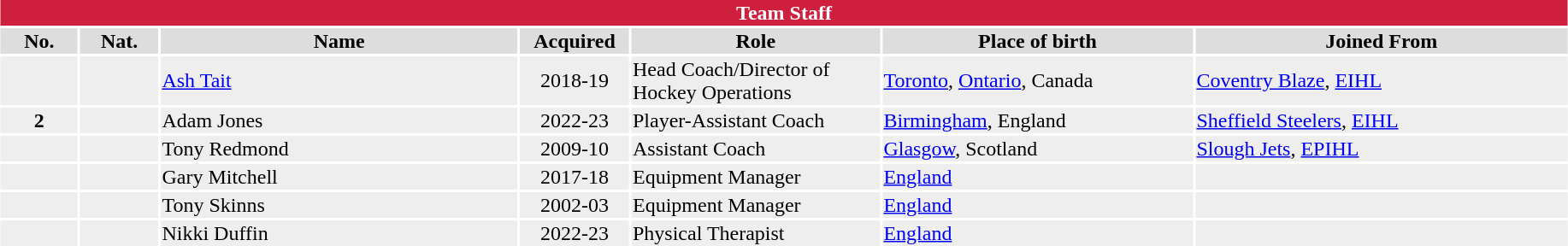<table class="toccolours"  style="width:97%; clear:both; margin:1.5em auto; text-align:center;">
<tr>
<th colspan="11" style="background:#ce1f3e; color:#FFFFFF;">Team Staff</th>
</tr>
<tr style="background:#ddd;">
<th width=5%>No.</th>
<th width=5%>Nat.</th>
<th !width=22%>Name</th>
<th width=7%>Acquired</th>
<th width=16%>Role</th>
<th width=20%>Place of birth</th>
<th width=24%>Joined From</th>
</tr>
<tr style="background:#eee;">
<td></td>
<td></td>
<td align=left><a href='#'>Ash Tait</a></td>
<td>2018-19</td>
<td align=left>Head Coach/Director of Hockey Operations</td>
<td align=left><a href='#'>Toronto</a>, <a href='#'>Ontario</a>, Canada</td>
<td align=left><a href='#'>Coventry Blaze</a>, <a href='#'>EIHL</a></td>
</tr>
<tr style="background:#eee;">
<td><strong>2</strong></td>
<td></td>
<td align=left>Adam Jones</td>
<td>2022-23</td>
<td align=left>Player-Assistant Coach</td>
<td align=left><a href='#'>Birmingham</a>, England</td>
<td align=left><a href='#'>Sheffield Steelers</a>, <a href='#'>EIHL</a></td>
</tr>
<tr style="background:#eee;">
<td></td>
<td></td>
<td align=left>Tony Redmond</td>
<td>2009-10</td>
<td align=left>Assistant Coach</td>
<td align=left><a href='#'>Glasgow</a>, Scotland</td>
<td align=left><a href='#'>Slough Jets</a>, <a href='#'>EPIHL</a></td>
</tr>
<tr style="background:#eee;">
<td></td>
<td></td>
<td align=left>Gary Mitchell</td>
<td>2017-18</td>
<td align=left>Equipment Manager</td>
<td align=left><a href='#'>England</a></td>
<td align=left></td>
</tr>
<tr style="background:#eee;">
<td></td>
<td></td>
<td align=left>Tony Skinns</td>
<td>2002-03</td>
<td align=left>Equipment Manager</td>
<td align=left><a href='#'>England</a></td>
<td align=left></td>
</tr>
<tr style="background:#eee;">
<td></td>
<td></td>
<td align=left>Nikki Duffin</td>
<td>2022-23</td>
<td align=left>Physical Therapist</td>
<td align=left><a href='#'>England</a></td>
<td align=left></td>
</tr>
</table>
